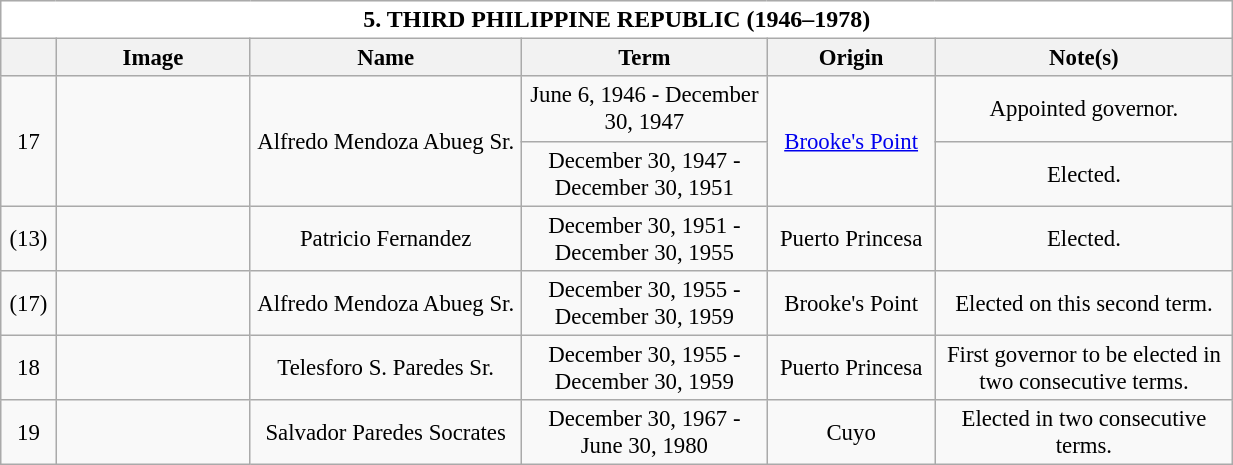<table class="wikitable collapsible collapsed" style="vertical-align:top;text-align:center;font-size:95%;">
<tr>
<th style="background-color:white;font-size:105%;width:51em;" colspan=6>5. THIRD PHILIPPINE REPUBLIC (1946–1978)</th>
</tr>
<tr>
<th style="width: 1em;text-align:center"></th>
<th style="width: 7em;text-align:center">Image</th>
<th style="width: 10em;text-align:center">Name</th>
<th style="width: 9em;text-align:center">Term</th>
<th style="width: 6em;text-align:center">Origin</th>
<th style="width: 11em;text-align:center">Note(s)</th>
</tr>
<tr>
<td rowspan=2>17</td>
<td rowspan=2></td>
<td rowspan=2>Alfredo Mendoza Abueg Sr.</td>
<td>June 6, 1946 - December 30, 1947</td>
<td rowspan=2><a href='#'>Brooke's Point</a></td>
<td>Appointed governor.</td>
</tr>
<tr>
<td>December 30, 1947 - December 30, 1951</td>
<td>Elected.</td>
</tr>
<tr>
<td>(13)</td>
<td></td>
<td>Patricio Fernandez</td>
<td>December 30, 1951 - December 30, 1955</td>
<td>Puerto Princesa</td>
<td>Elected.</td>
</tr>
<tr>
<td>(17)</td>
<td></td>
<td>Alfredo Mendoza Abueg Sr.</td>
<td>December 30, 1955 - December 30, 1959</td>
<td>Brooke's Point</td>
<td>Elected on this second term.</td>
</tr>
<tr>
<td>18</td>
<td></td>
<td>Telesforo S. Paredes Sr.</td>
<td>December 30, 1955 - December 30, 1959</td>
<td>Puerto Princesa</td>
<td>First governor to be elected in two consecutive terms.</td>
</tr>
<tr>
<td>19</td>
<td></td>
<td>Salvador Paredes Socrates</td>
<td>December 30, 1967 - June 30, 1980</td>
<td>Cuyo</td>
<td>Elected in two consecutive terms.</td>
</tr>
</table>
